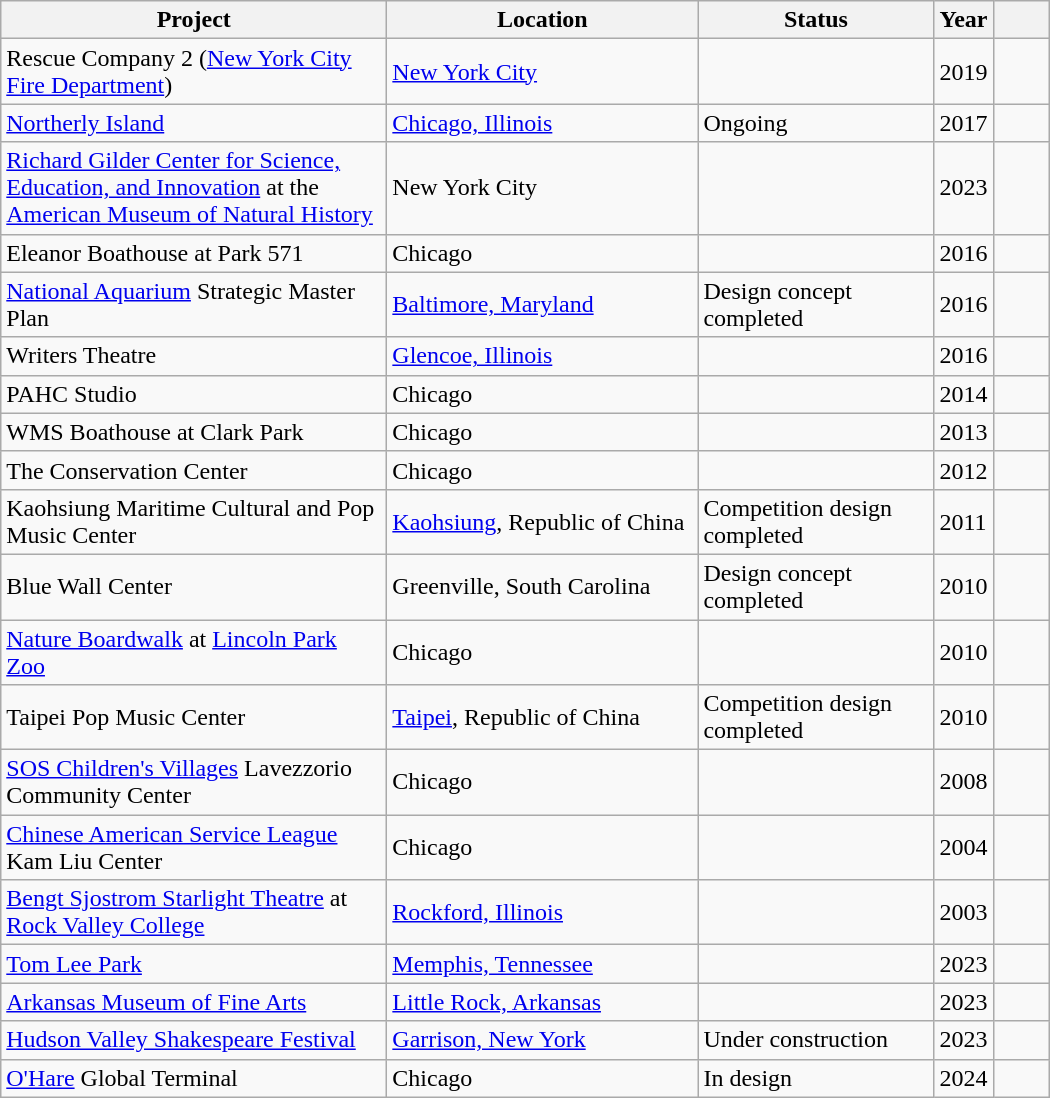<table class="wikitable sortable">
<tr>
<th width="250">Project</th>
<th width="200">Location</th>
<th width="150">Status</th>
<th width="30" align="center">Year</th>
<th width="30"></th>
</tr>
<tr>
<td>Rescue Company 2 (<a href='#'>New York City Fire Department</a>)</td>
<td><a href='#'>New York City</a></td>
<td></td>
<td>2019</td>
<td></td>
</tr>
<tr>
<td><a href='#'>Northerly Island</a></td>
<td align="left"><a href='#'>Chicago, Illinois</a></td>
<td>Ongoing</td>
<td>2017</td>
<td></td>
</tr>
<tr>
<td><a href='#'>Richard Gilder Center for Science, Education, and Innovation</a> at the <a href='#'>American Museum of Natural History</a></td>
<td>New York City</td>
<td></td>
<td>2023</td>
<td></td>
</tr>
<tr>
<td>Eleanor Boathouse at Park 571</td>
<td>Chicago</td>
<td></td>
<td>2016</td>
<td></td>
</tr>
<tr>
<td><a href='#'>National Aquarium</a> Strategic Master Plan</td>
<td align="left"><a href='#'>Baltimore, Maryland</a></td>
<td>Design concept completed</td>
<td>2016</td>
<td></td>
</tr>
<tr>
<td>Writers Theatre</td>
<td align="left"><a href='#'>Glencoe, Illinois</a></td>
<td></td>
<td>2016</td>
<td></td>
</tr>
<tr>
<td>PAHC Studio</td>
<td align="left">Chicago</td>
<td></td>
<td>2014</td>
<td></td>
</tr>
<tr>
<td>WMS Boathouse at Clark Park</td>
<td align="left">Chicago</td>
<td></td>
<td>2013</td>
<td></td>
</tr>
<tr>
<td>The Conservation Center</td>
<td align="left">Chicago</td>
<td></td>
<td>2012</td>
<td></td>
</tr>
<tr>
<td>Kaohsiung Maritime Cultural and Pop Music Center</td>
<td align="left"><a href='#'>Kaohsiung</a>, Republic of China</td>
<td>Competition design completed</td>
<td>2011</td>
<td></td>
</tr>
<tr>
<td>Blue Wall Center</td>
<td align="left">Greenville, South Carolina</td>
<td>Design concept completed</td>
<td>2010</td>
<td></td>
</tr>
<tr>
<td><a href='#'>Nature Boardwalk</a> at <a href='#'>Lincoln Park Zoo</a></td>
<td align="left">Chicago</td>
<td></td>
<td>2010</td>
<td></td>
</tr>
<tr>
<td>Taipei Pop Music Center</td>
<td align="left"><a href='#'>Taipei</a>, Republic of China</td>
<td>Competition design completed</td>
<td>2010</td>
<td></td>
</tr>
<tr>
<td><a href='#'>SOS Children's Villages</a> Lavezzorio Community Center</td>
<td align="left">Chicago</td>
<td></td>
<td>2008</td>
<td></td>
</tr>
<tr>
<td><a href='#'>Chinese American Service League</a> Kam Liu Center</td>
<td align="left">Chicago</td>
<td></td>
<td>2004</td>
<td></td>
</tr>
<tr>
<td><a href='#'>Bengt Sjostrom Starlight Theatre</a> at <a href='#'>Rock Valley College</a></td>
<td align="left"><a href='#'>Rockford, Illinois</a></td>
<td></td>
<td>2003</td>
<td></td>
</tr>
<tr>
<td><a href='#'>Tom Lee Park</a></td>
<td><a href='#'>Memphis, Tennessee</a></td>
<td></td>
<td>2023</td>
<td></td>
</tr>
<tr>
<td><a href='#'>Arkansas Museum of Fine Arts</a></td>
<td><a href='#'>Little Rock, Arkansas</a></td>
<td></td>
<td>2023</td>
<td></td>
</tr>
<tr>
<td><a href='#'>Hudson Valley Shakespeare Festival</a></td>
<td><a href='#'>Garrison, New York</a></td>
<td>Under construction</td>
<td>2023</td>
<td></td>
</tr>
<tr>
<td><a href='#'>O'Hare</a> Global Terminal</td>
<td align="left">Chicago</td>
<td>In design</td>
<td>2024</td>
<td></td>
</tr>
</table>
